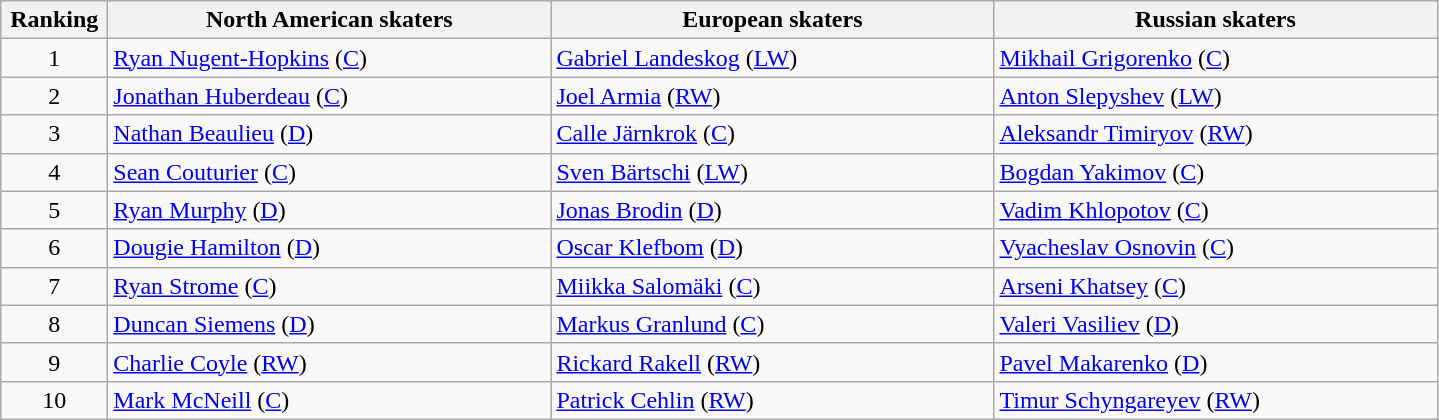<table class="wikitable">
<tr>
<th style="width:4em;">Ranking</th>
<th style="width:18em;">North American skaters</th>
<th style="width:18em;">European skaters</th>
<th style="width:18em;">Russian skaters</th>
</tr>
<tr>
<td style="text-align:center;">1</td>
<td> <a href='#'>Ryan Nugent-Hopkins</a> (<a href='#'>C</a>)</td>
<td> <a href='#'>Gabriel Landeskog</a> (<a href='#'>LW</a>)</td>
<td><a href='#'>Mikhail Grigorenko</a> (<a href='#'>C</a>)</td>
</tr>
<tr>
<td style="text-align:center;">2</td>
<td> <a href='#'>Jonathan Huberdeau</a> (<a href='#'>C</a>)</td>
<td> <a href='#'>Joel Armia</a> (<a href='#'>RW</a>)</td>
<td><a href='#'>Anton Slepyshev</a> (<a href='#'>LW</a>)</td>
</tr>
<tr>
<td style="text-align:center;">3</td>
<td> <a href='#'>Nathan Beaulieu</a> (<a href='#'>D</a>)</td>
<td> <a href='#'>Calle Järnkrok</a> (<a href='#'>C</a>)</td>
<td><a href='#'>Aleksandr Timiryov</a> (<a href='#'>RW</a>)</td>
</tr>
<tr>
<td style="text-align:center;">4</td>
<td> <a href='#'>Sean Couturier</a> (<a href='#'>C</a>)</td>
<td> <a href='#'>Sven Bärtschi</a> (<a href='#'>LW</a>)</td>
<td><a href='#'>Bogdan Yakimov</a> (<a href='#'>C</a>)</td>
</tr>
<tr>
<td style="text-align:center;">5</td>
<td> <a href='#'>Ryan Murphy</a> (<a href='#'>D</a>)</td>
<td> <a href='#'>Jonas Brodin</a> (<a href='#'>D</a>)</td>
<td><a href='#'>Vadim Khlopotov</a> (<a href='#'>C</a>)</td>
</tr>
<tr>
<td style="text-align:center;">6</td>
<td> <a href='#'>Dougie Hamilton</a> (<a href='#'>D</a>)</td>
<td> <a href='#'>Oscar Klefbom</a> (<a href='#'>D</a>)</td>
<td><a href='#'>Vyacheslav Osnovin</a> (<a href='#'>C</a>)</td>
</tr>
<tr>
<td style="text-align:center;">7</td>
<td> <a href='#'>Ryan Strome</a> (<a href='#'>C</a>)</td>
<td> <a href='#'>Miikka Salomäki</a> (<a href='#'>C</a>)</td>
<td><a href='#'>Arseni Khatsey</a> (<a href='#'>C</a>)</td>
</tr>
<tr>
<td style="text-align:center;">8</td>
<td> <a href='#'>Duncan Siemens</a> (<a href='#'>D</a>)</td>
<td> <a href='#'>Markus Granlund</a> (<a href='#'>C</a>)</td>
<td><a href='#'>Valeri Vasiliev</a> (<a href='#'>D</a>)</td>
</tr>
<tr>
<td style="text-align:center;">9</td>
<td> <a href='#'>Charlie Coyle</a> (<a href='#'>RW</a>)</td>
<td> <a href='#'>Rickard Rakell</a> (<a href='#'>RW</a>)</td>
<td><a href='#'>Pavel Makarenko</a> (<a href='#'>D</a>)</td>
</tr>
<tr>
<td style="text-align:center;">10</td>
<td> <a href='#'>Mark McNeill</a> (<a href='#'>C</a>)</td>
<td> <a href='#'>Patrick Cehlin</a> (<a href='#'>RW</a>)</td>
<td><a href='#'>Timur Schyngareyev</a> (<a href='#'>RW</a>)</td>
</tr>
</table>
